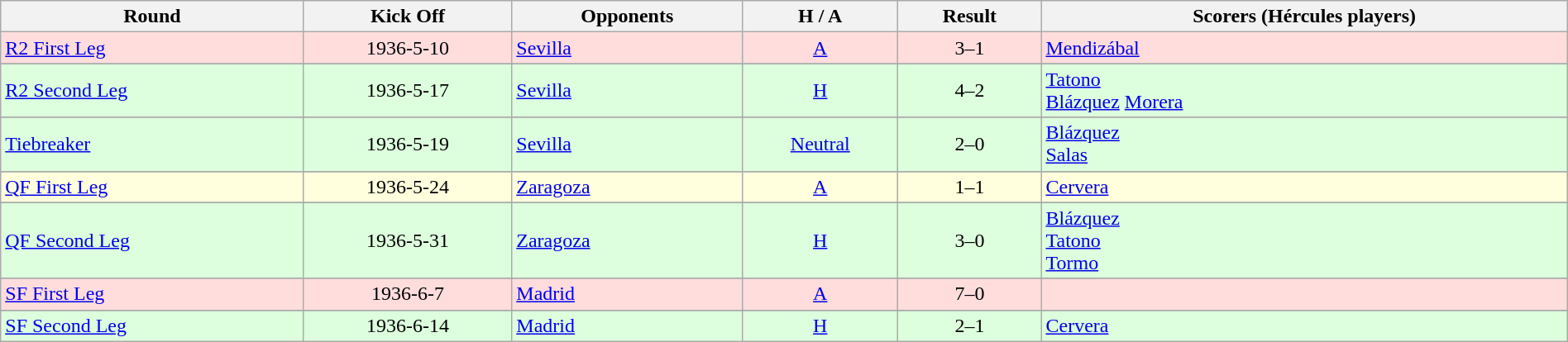<table class="wikitable" style="width:100%;">
<tr style="background:#f0f6ff;">
<th>Round</th>
<th>Kick Off</th>
<th>Opponents</th>
<th>H / A</th>
<th>Result</th>
<th>Scorers (Hércules players)</th>
</tr>
<tr bgcolor="#ffdddd">
<td><a href='#'>R2 First Leg</a></td>
<td align=center>1936-5-10</td>
<td><a href='#'>Sevilla</a></td>
<td align=center><a href='#'>A</a></td>
<td align=center>3–1</td>
<td align=left><a href='#'>Mendizábal</a> </td>
</tr>
<tr>
</tr>
<tr bgcolor="#ddffdd">
<td><a href='#'>R2 Second Leg</a></td>
<td align=center>1936-5-17</td>
<td><a href='#'>Sevilla</a></td>
<td align=center><a href='#'>H</a></td>
<td align=center>4–2</td>
<td align=left><a href='#'>Tatono</a> <br><a href='#'>Blázquez</a> <a href='#'>Morera</a> </td>
</tr>
<tr>
</tr>
<tr bgcolor="#ddffdd">
<td><a href='#'>Tiebreaker</a></td>
<td align=center>1936-5-19</td>
<td><a href='#'>Sevilla</a></td>
<td align=center><a href='#'>Neutral</a></td>
<td align=center>2–0</td>
<td align=left><a href='#'>Blázquez</a> <br><a href='#'>Salas</a> </td>
</tr>
<tr>
</tr>
<tr bgcolor="#ffffdd">
<td><a href='#'>QF First Leg</a></td>
<td align=center>1936-5-24</td>
<td><a href='#'>Zaragoza</a></td>
<td align=center><a href='#'>A</a></td>
<td align=center>1–1</td>
<td align=left><a href='#'>Cervera</a> </td>
</tr>
<tr>
</tr>
<tr bgcolor="#ddffdd">
<td><a href='#'>QF Second Leg</a></td>
<td align=center>1936-5-31</td>
<td><a href='#'>Zaragoza</a></td>
<td align=center><a href='#'>H</a></td>
<td align=center>3–0</td>
<td align=left><a href='#'>Blázquez</a> <br><a href='#'>Tatono</a> <br><a href='#'>Tormo</a> </td>
</tr>
<tr>
</tr>
<tr bgcolor="#ffdddd">
<td><a href='#'>SF First Leg</a></td>
<td align=center>1936-6-7</td>
<td><a href='#'>Madrid</a></td>
<td align=center><a href='#'>A</a></td>
<td align=center>7–0</td>
<td align=left></td>
</tr>
<tr>
</tr>
<tr bgcolor="#ddffdd">
<td><a href='#'>SF Second Leg</a></td>
<td align=center>1936-6-14</td>
<td><a href='#'>Madrid</a></td>
<td align=center><a href='#'>H</a></td>
<td align=center>2–1</td>
<td align=left><a href='#'>Cervera</a> </td>
</tr>
</table>
